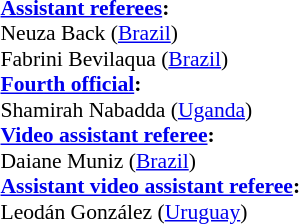<table width=50% style="font-size:90%">
<tr>
<td><br><strong><a href='#'>Assistant referees</a>:</strong>
<br>Neuza Back (<a href='#'>Brazil</a>)
<br>Fabrini Bevilaqua (<a href='#'>Brazil</a>)
<br><strong><a href='#'>Fourth official</a>:</strong>
<br>Shamirah Nabadda (<a href='#'>Uganda</a>)
<br><strong><a href='#'>Video assistant referee</a>:</strong>
<br>Daiane Muniz (<a href='#'>Brazil</a>)
<br><strong><a href='#'>Assistant video assistant referee</a>:</strong>
<br>Leodán González (<a href='#'>Uruguay</a>)</td>
</tr>
</table>
